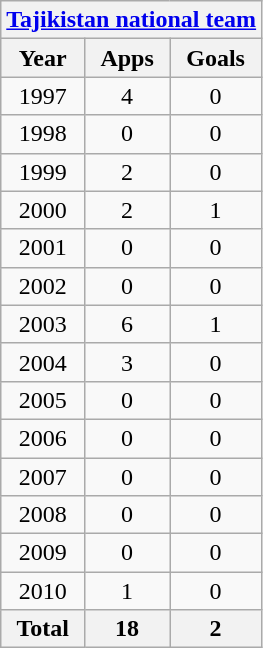<table class="wikitable" style="text-align:center">
<tr>
<th colspan=3><a href='#'>Tajikistan national team</a></th>
</tr>
<tr>
<th>Year</th>
<th>Apps</th>
<th>Goals</th>
</tr>
<tr>
<td>1997</td>
<td>4</td>
<td>0</td>
</tr>
<tr>
<td>1998</td>
<td>0</td>
<td>0</td>
</tr>
<tr>
<td>1999</td>
<td>2</td>
<td>0</td>
</tr>
<tr>
<td>2000</td>
<td>2</td>
<td>1</td>
</tr>
<tr>
<td>2001</td>
<td>0</td>
<td>0</td>
</tr>
<tr>
<td>2002</td>
<td>0</td>
<td>0</td>
</tr>
<tr>
<td>2003</td>
<td>6</td>
<td>1</td>
</tr>
<tr>
<td>2004</td>
<td>3</td>
<td>0</td>
</tr>
<tr>
<td>2005</td>
<td>0</td>
<td>0</td>
</tr>
<tr>
<td>2006</td>
<td>0</td>
<td>0</td>
</tr>
<tr>
<td>2007</td>
<td>0</td>
<td>0</td>
</tr>
<tr>
<td>2008</td>
<td>0</td>
<td>0</td>
</tr>
<tr>
<td>2009</td>
<td>0</td>
<td>0</td>
</tr>
<tr>
<td>2010</td>
<td>1</td>
<td>0</td>
</tr>
<tr>
<th>Total</th>
<th>18</th>
<th>2</th>
</tr>
</table>
